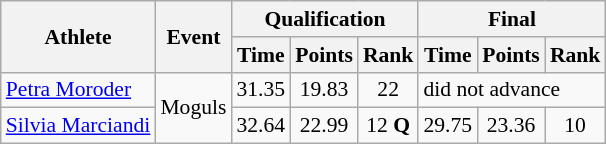<table class="wikitable" style="font-size:90%">
<tr>
<th rowspan="2">Athlete</th>
<th rowspan="2">Event</th>
<th colspan="3">Qualification</th>
<th colspan="3">Final</th>
</tr>
<tr>
<th>Time</th>
<th>Points</th>
<th>Rank</th>
<th>Time</th>
<th>Points</th>
<th>Rank</th>
</tr>
<tr>
<td><a href='#'>Petra Moroder</a></td>
<td rowspan="2">Moguls</td>
<td align="center">31.35</td>
<td align="center">19.83</td>
<td align="center">22</td>
<td colspan="3">did not advance</td>
</tr>
<tr>
<td><a href='#'>Silvia Marciandi</a></td>
<td align="center">32.64</td>
<td align="center">22.99</td>
<td align="center">12 <strong>Q</strong></td>
<td align="center">29.75</td>
<td align="center">23.36</td>
<td align="center">10</td>
</tr>
</table>
